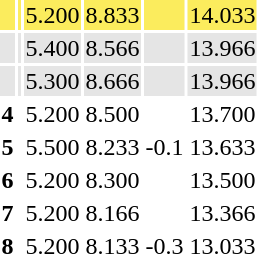<table>
<tr bgcolor=fbec5d>
<th scope=row style="text-align:center"></th>
<td align=left></td>
<td>5.200</td>
<td>8.833</td>
<td></td>
<td>14.033</td>
</tr>
<tr bgcolor=e5e5e5>
<th scope=row style="text-align:center"></th>
<td align=left></td>
<td>5.400</td>
<td>8.566</td>
<td></td>
<td>13.966</td>
</tr>
<tr bgcolor=e5e5e5>
<th scope=row style="text-align:center"></th>
<td align=left></td>
<td>5.300</td>
<td>8.666</td>
<td></td>
<td>13.966</td>
</tr>
<tr>
<th scope=row style="text-align:center">4</th>
<td align=left></td>
<td>5.200</td>
<td>8.500</td>
<td></td>
<td>13.700</td>
</tr>
<tr>
<th scope=row style="text-align:center">5</th>
<td align=left></td>
<td>5.500</td>
<td>8.233</td>
<td>-0.1</td>
<td>13.633</td>
</tr>
<tr>
<th scope=row style="text-align:center">6</th>
<td align=left></td>
<td>5.200</td>
<td>8.300</td>
<td></td>
<td>13.500</td>
</tr>
<tr>
<th scope=row style="text-align:center">7</th>
<td align=left></td>
<td>5.200</td>
<td>8.166</td>
<td></td>
<td>13.366</td>
</tr>
<tr>
<th scope=row style="text-align:center">8</th>
<td align=left></td>
<td>5.200</td>
<td>8.133</td>
<td>-0.3</td>
<td>13.033</td>
</tr>
<tr>
</tr>
</table>
